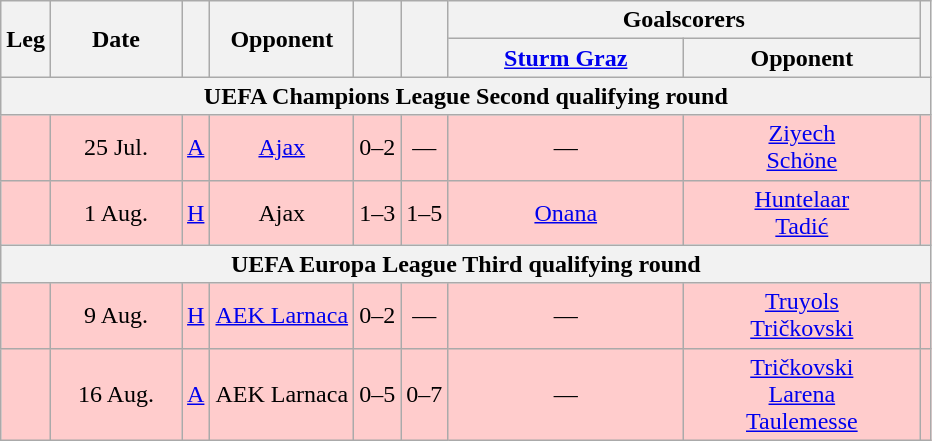<table class="wikitable" Style="text-align: center">
<tr>
<th rowspan="2">Leg</th>
<th rowspan="2" style="width:80px">Date</th>
<th rowspan="2"></th>
<th rowspan="2">Opponent</th>
<th rowspan="2"><br></th>
<th rowspan="2"><br></th>
<th colspan="2">Goalscorers</th>
<th rowspan="2"></th>
</tr>
<tr>
<th style="width:150px"><a href='#'>Sturm Graz</a></th>
<th style="width:150px">Opponent</th>
</tr>
<tr>
<th colspan="12">UEFA Champions League Second qualifying round</th>
</tr>
<tr style="background:#fcc">
<td></td>
<td>25 Jul.</td>
<td><a href='#'>A</a></td>
<td><a href='#'>Ajax</a></td>
<td>0–2</td>
<td>—</td>
<td>—</td>
<td><a href='#'>Ziyech</a> <br><a href='#'>Schöne</a> </td>
<td></td>
</tr>
<tr style="background:#fcc">
<td></td>
<td>1 Aug.</td>
<td><a href='#'>H</a></td>
<td>Ajax</td>
<td>1–3</td>
<td>1–5</td>
<td><a href='#'>Onana</a> </td>
<td><a href='#'>Huntelaar</a> <br><a href='#'>Tadić</a> </td>
<td></td>
</tr>
<tr>
<th colspan="12">UEFA Europa League Third qualifying round</th>
</tr>
<tr style="background:#fcc">
<td></td>
<td>9 Aug.</td>
<td><a href='#'>H</a></td>
<td><a href='#'>AEK Larnaca</a></td>
<td>0–2</td>
<td>—</td>
<td>—</td>
<td><a href='#'>Truyols</a> <br><a href='#'>Tričkovski</a> </td>
<td></td>
</tr>
<tr style="background:#fcc">
<td></td>
<td>16 Aug.</td>
<td><a href='#'>A</a></td>
<td>AEK Larnaca</td>
<td>0–5</td>
<td>0–7</td>
<td>—</td>
<td><a href='#'>Tričkovski</a> <br><a href='#'>Larena</a> <br><a href='#'>Taulemesse</a> </td>
<td></td>
</tr>
</table>
